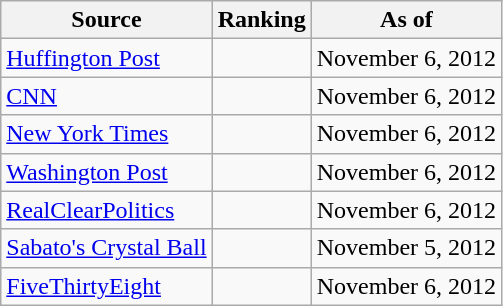<table class="wikitable" style="text-align:center">
<tr>
<th>Source</th>
<th>Ranking</th>
<th>As of</th>
</tr>
<tr>
<td align="left"><a href='#'>Huffington Post</a></td>
<td></td>
<td>November 6, 2012</td>
</tr>
<tr>
<td align="left"><a href='#'>CNN</a></td>
<td></td>
<td>November 6, 2012</td>
</tr>
<tr>
<td align=left><a href='#'>New York Times</a></td>
<td></td>
<td>November 6, 2012</td>
</tr>
<tr>
<td align="left"><a href='#'>Washington Post</a></td>
<td></td>
<td>November 6, 2012</td>
</tr>
<tr>
<td align="left"><a href='#'>RealClearPolitics</a></td>
<td></td>
<td>November 6, 2012</td>
</tr>
<tr>
<td align="left"><a href='#'>Sabato's Crystal Ball</a></td>
<td></td>
<td>November 5, 2012</td>
</tr>
<tr>
<td align="left"><a href='#'>FiveThirtyEight</a></td>
<td></td>
<td>November 6, 2012</td>
</tr>
</table>
